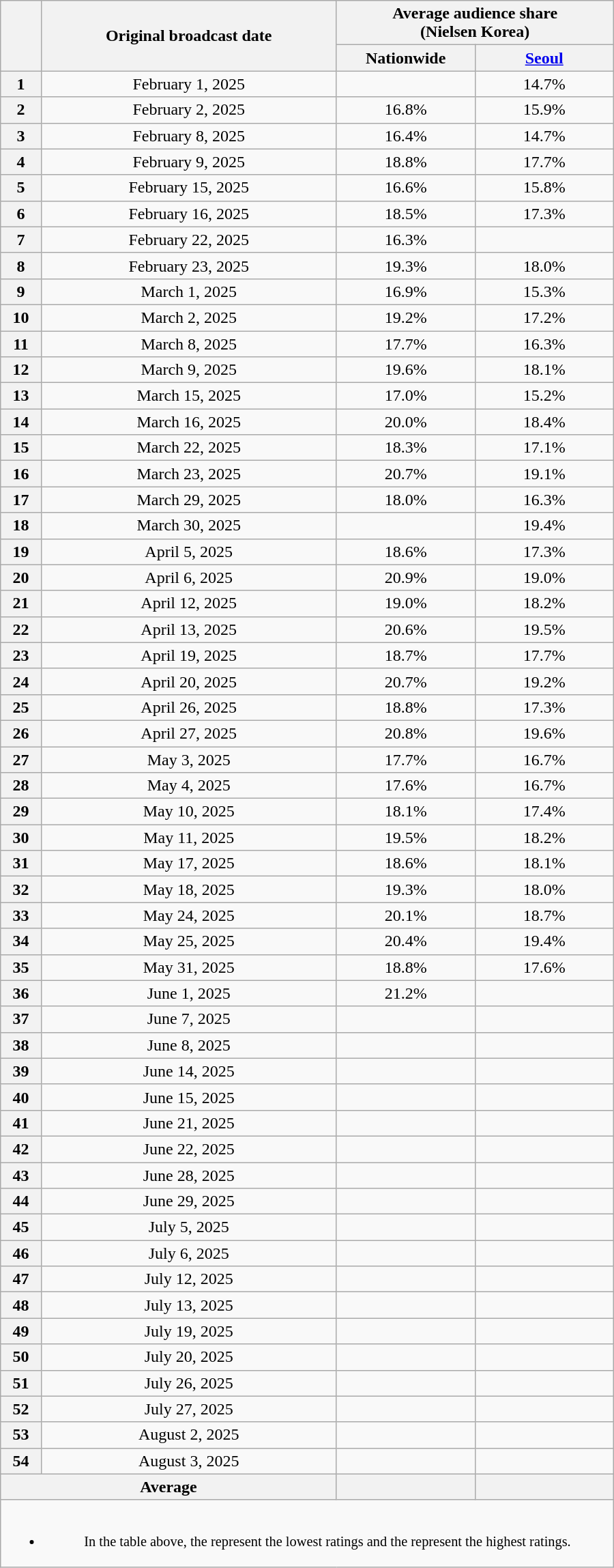<table class="wikitable" style="margin-left:auto; margin-right:auto; width:600px; text-align:center">
<tr>
<th scope="col" rowspan="2"></th>
<th scope="col" rowspan="2">Original broadcast date</th>
<th scope="col" colspan="2">Average audience share<br>(Nielsen Korea)</th>
</tr>
<tr>
<th scope="col" style="width:8em">Nationwide</th>
<th scope="col" style="width:8em"><a href='#'>Seoul</a></th>
</tr>
<tr>
<th scope="col">1</th>
<td>February 1, 2025</td>
<td><strong></strong> </td>
<td>14.7% </td>
</tr>
<tr>
<th scope="col">2</th>
<td>February 2, 2025</td>
<td>16.8% </td>
<td>15.9% </td>
</tr>
<tr>
<th scope="col">3</th>
<td>February 8, 2025</td>
<td>16.4% </td>
<td>14.7% </td>
</tr>
<tr>
<th scope="col">4</th>
<td>February 9, 2025</td>
<td>18.8% </td>
<td>17.7% </td>
</tr>
<tr>
<th scope="col">5</th>
<td>February 15, 2025</td>
<td>16.6% </td>
<td>15.8% </td>
</tr>
<tr>
<th scope="col">6</th>
<td>February 16, 2025</td>
<td>18.5% </td>
<td>17.3% </td>
</tr>
<tr>
<th scope="col">7</th>
<td>February 22, 2025</td>
<td>16.3% </td>
<td><strong></strong> </td>
</tr>
<tr>
<th scope="col">8</th>
<td>February 23, 2025</td>
<td>19.3% </td>
<td>18.0% </td>
</tr>
<tr>
<th scope="col">9</th>
<td>March 1, 2025</td>
<td>16.9% </td>
<td>15.3% </td>
</tr>
<tr>
<th scope="col">10</th>
<td>March 2, 2025</td>
<td>19.2% </td>
<td>17.2% </td>
</tr>
<tr>
<th scope="col">11</th>
<td>March 8, 2025</td>
<td>17.7% </td>
<td>16.3% </td>
</tr>
<tr>
<th scope="col">12</th>
<td>March 9, 2025</td>
<td>19.6% </td>
<td>18.1% </td>
</tr>
<tr>
<th scope="col">13</th>
<td>March 15, 2025</td>
<td>17.0% </td>
<td>15.2% </td>
</tr>
<tr>
<th scope="col">14</th>
<td>March 16, 2025</td>
<td>20.0% </td>
<td>18.4% </td>
</tr>
<tr>
<th scope="col">15</th>
<td>March 22, 2025</td>
<td>18.3% </td>
<td>17.1% </td>
</tr>
<tr>
<th scope="col">16</th>
<td>March 23, 2025</td>
<td>20.7% </td>
<td>19.1% </td>
</tr>
<tr>
<th scope="col">17</th>
<td>March 29, 2025</td>
<td>18.0% </td>
<td>16.3% </td>
</tr>
<tr>
<th scope="col">18</th>
<td>March 30, 2025</td>
<td><strong></strong> </td>
<td>19.4% </td>
</tr>
<tr>
<th scope="col">19</th>
<td>April 5, 2025</td>
<td>18.6% </td>
<td>17.3% </td>
</tr>
<tr>
<th scope="col">20</th>
<td>April 6, 2025</td>
<td>20.9% </td>
<td>19.0% </td>
</tr>
<tr>
<th scope="col">21</th>
<td>April 12, 2025</td>
<td>19.0% </td>
<td>18.2% </td>
</tr>
<tr>
<th scope="col">22</th>
<td>April 13, 2025</td>
<td>20.6% </td>
<td>19.5% </td>
</tr>
<tr>
<th scope="col">23</th>
<td>April 19, 2025</td>
<td>18.7% </td>
<td>17.7% </td>
</tr>
<tr>
<th scope="col">24</th>
<td>April 20, 2025</td>
<td>20.7% </td>
<td>19.2% </td>
</tr>
<tr>
<th scope="col">25</th>
<td>April 26, 2025</td>
<td>18.8% </td>
<td>17.3% </td>
</tr>
<tr>
<th scope="col">26</th>
<td>April 27, 2025</td>
<td>20.8% </td>
<td>19.6% </td>
</tr>
<tr>
<th scope="col">27</th>
<td>May 3, 2025</td>
<td>17.7% </td>
<td>16.7% </td>
</tr>
<tr>
<th scope="col">28</th>
<td>May 4, 2025</td>
<td>17.6% </td>
<td>16.7% </td>
</tr>
<tr>
<th scope="col">29</th>
<td>May 10, 2025</td>
<td>18.1% </td>
<td>17.4% </td>
</tr>
<tr>
<th scope="col">30</th>
<td>May 11, 2025</td>
<td>19.5% </td>
<td>18.2% </td>
</tr>
<tr>
<th scope="col">31</th>
<td>May 17, 2025</td>
<td>18.6% </td>
<td>18.1% </td>
</tr>
<tr>
<th scope="col">32</th>
<td>May 18, 2025</td>
<td>19.3% </td>
<td>18.0% </td>
</tr>
<tr>
<th scope="col">33</th>
<td>May 24, 2025</td>
<td>20.1% </td>
<td>18.7% </td>
</tr>
<tr>
<th scope="col">34</th>
<td>May 25, 2025</td>
<td>20.4% </td>
<td>19.4% </td>
</tr>
<tr>
<th scope="col">35</th>
<td>May 31, 2025</td>
<td>18.8% </td>
<td>17.6% </td>
</tr>
<tr>
<th scope="col">36</th>
<td>June 1, 2025</td>
<td>21.2% </td>
<td> </td>
</tr>
<tr>
<th scope="col">37</th>
<td>June 7, 2025</td>
<td></td>
<td></td>
</tr>
<tr>
<th scope="col">38</th>
<td>June 8, 2025</td>
<td></td>
<td></td>
</tr>
<tr>
<th scope="col">39</th>
<td>June 14, 2025</td>
<td></td>
<td></td>
</tr>
<tr>
<th scope="col">40</th>
<td>June 15, 2025</td>
<td></td>
<td></td>
</tr>
<tr>
<th scope="col">41</th>
<td>June 21, 2025</td>
<td></td>
<td></td>
</tr>
<tr>
<th scope="col">42</th>
<td>June 22, 2025</td>
<td></td>
<td></td>
</tr>
<tr>
<th scope="col">43</th>
<td>June 28, 2025</td>
<td></td>
<td></td>
</tr>
<tr>
<th scope="col">44</th>
<td>June 29, 2025</td>
<td></td>
<td></td>
</tr>
<tr>
<th scope="col">45</th>
<td>July 5, 2025</td>
<td></td>
<td></td>
</tr>
<tr>
<th scope="col">46</th>
<td>July 6, 2025</td>
<td></td>
<td></td>
</tr>
<tr>
<th scope="col">47</th>
<td>July 12, 2025</td>
<td></td>
<td></td>
</tr>
<tr>
<th scope="col">48</th>
<td>July 13, 2025</td>
<td></td>
<td></td>
</tr>
<tr>
<th scope="col">49</th>
<td>July 19, 2025</td>
<td></td>
<td></td>
</tr>
<tr>
<th scope="col">50</th>
<td>July 20, 2025</td>
<td></td>
<td></td>
</tr>
<tr>
<th>51</th>
<td>July 26, 2025</td>
<td></td>
<td></td>
</tr>
<tr>
<th>52</th>
<td>July 27, 2025</td>
<td></td>
<td></td>
</tr>
<tr>
<th>53</th>
<td>August 2, 2025</td>
<td></td>
<td></td>
</tr>
<tr>
<th>54</th>
<td>August 3, 2025</td>
<td></td>
<td></td>
</tr>
<tr>
<th scope="col" colspan="2">Average</th>
<th scope="col"></th>
<th scope="col"></th>
</tr>
<tr>
<td colspan="5" style="font-size:85%"><br><ul><li>In the table above, the <strong></strong> represent the lowest ratings and the <strong></strong> represent the highest ratings.</li></ul></td>
</tr>
</table>
